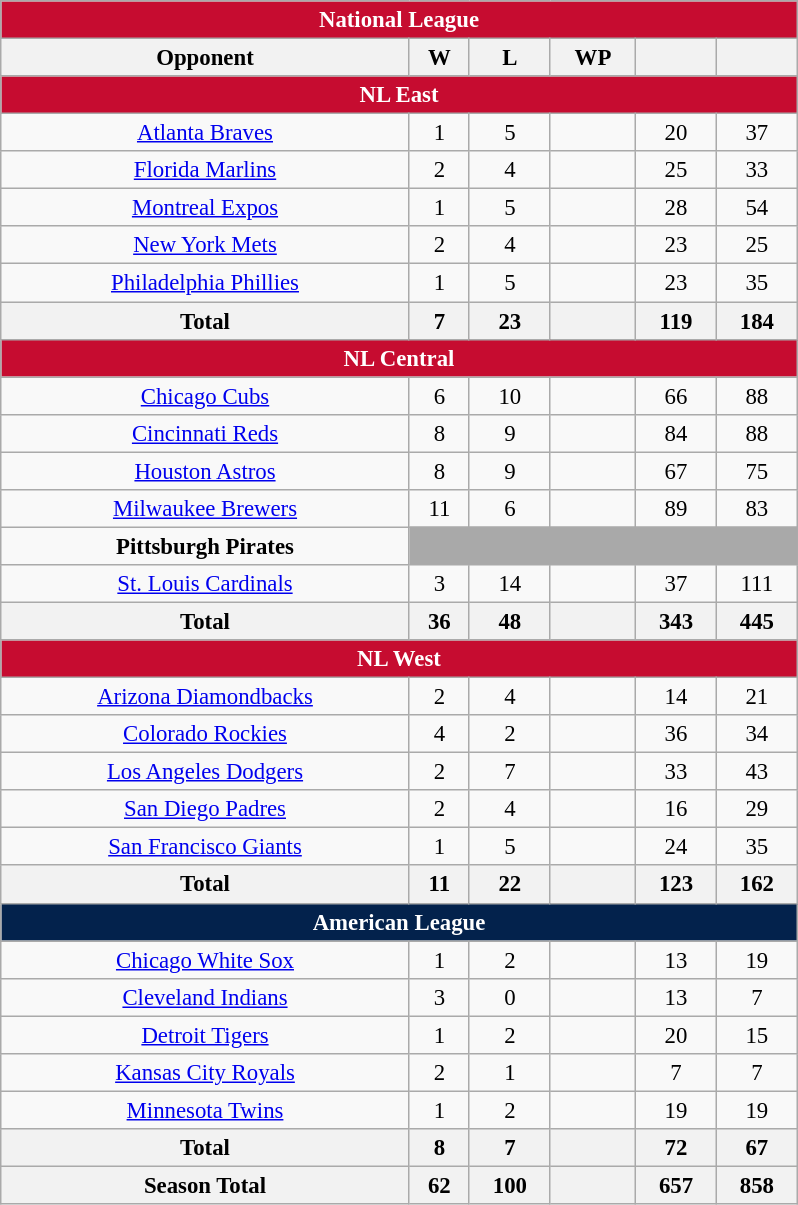<table class="wikitable" style="font-size:95%; text-align:center; width:35em;margin: 0.5em auto;">
<tr>
<th colspan="7" style="background:#c60c30; color:#ffffff;">National League</th>
</tr>
<tr>
<th>Opponent</th>
<th>W</th>
<th>L</th>
<th>WP</th>
<th></th>
<th></th>
</tr>
<tr>
<th colspan="7" style="background:#c60c30; color:#ffffff;">NL East</th>
</tr>
<tr>
<td><a href='#'>Atlanta Braves</a></td>
<td>1</td>
<td>5</td>
<td></td>
<td>20</td>
<td>37</td>
</tr>
<tr>
<td><a href='#'>Florida Marlins</a></td>
<td>2</td>
<td>4</td>
<td></td>
<td>25</td>
<td>33</td>
</tr>
<tr>
<td><a href='#'>Montreal Expos</a></td>
<td>1</td>
<td>5</td>
<td></td>
<td>28</td>
<td>54</td>
</tr>
<tr>
<td><a href='#'>New York Mets</a></td>
<td>2</td>
<td>4</td>
<td></td>
<td>23</td>
<td>25</td>
</tr>
<tr>
<td><a href='#'>Philadelphia Phillies</a></td>
<td>1</td>
<td>5</td>
<td></td>
<td>23</td>
<td>35</td>
</tr>
<tr>
<th>Total</th>
<th>7</th>
<th>23</th>
<th></th>
<th>119</th>
<th>184</th>
</tr>
<tr>
<th colspan="7" style="background:#c60c30; color:#ffffff;">NL Central</th>
</tr>
<tr>
<td><a href='#'>Chicago Cubs</a></td>
<td>6</td>
<td>10</td>
<td></td>
<td>66</td>
<td>88</td>
</tr>
<tr>
<td><a href='#'>Cincinnati Reds</a></td>
<td>8</td>
<td>9</td>
<td></td>
<td>84</td>
<td>88</td>
</tr>
<tr>
<td><a href='#'>Houston Astros</a></td>
<td>8</td>
<td>9</td>
<td></td>
<td>67</td>
<td>75</td>
</tr>
<tr>
<td><a href='#'>Milwaukee Brewers</a></td>
<td>11</td>
<td>6</td>
<td></td>
<td>89</td>
<td>83</td>
</tr>
<tr>
<td><strong>Pittsburgh Pirates</strong></td>
<td colspan=5 style="background:darkgray;"></td>
</tr>
<tr>
<td><a href='#'>St. Louis Cardinals</a></td>
<td>3</td>
<td>14</td>
<td></td>
<td>37</td>
<td>111</td>
</tr>
<tr>
<th>Total</th>
<th>36</th>
<th>48</th>
<th></th>
<th>343</th>
<th>445</th>
</tr>
<tr>
<th colspan="7" style="background:#c60c30; color:#ffffff;">NL West</th>
</tr>
<tr>
<td><a href='#'>Arizona Diamondbacks</a></td>
<td>2</td>
<td>4</td>
<td></td>
<td>14</td>
<td>21</td>
</tr>
<tr>
<td><a href='#'>Colorado Rockies</a></td>
<td>4</td>
<td>2</td>
<td></td>
<td>36</td>
<td>34</td>
</tr>
<tr>
<td><a href='#'>Los Angeles Dodgers</a></td>
<td>2</td>
<td>7</td>
<td></td>
<td>33</td>
<td>43</td>
</tr>
<tr>
<td><a href='#'>San Diego Padres</a></td>
<td>2</td>
<td>4</td>
<td></td>
<td>16</td>
<td>29</td>
</tr>
<tr>
<td><a href='#'>San Francisco Giants</a></td>
<td>1</td>
<td>5</td>
<td></td>
<td>24</td>
<td>35</td>
</tr>
<tr>
<th>Total</th>
<th>11</th>
<th>22</th>
<th></th>
<th>123</th>
<th>162</th>
</tr>
<tr>
<th colspan="7" style="background:#03224c; color:#ffffff;">American League</th>
</tr>
<tr>
<td><a href='#'>Chicago White Sox</a></td>
<td>1</td>
<td>2</td>
<td></td>
<td>13</td>
<td>19</td>
</tr>
<tr>
<td><a href='#'>Cleveland Indians</a></td>
<td>3</td>
<td>0</td>
<td></td>
<td>13</td>
<td>7</td>
</tr>
<tr>
<td><a href='#'>Detroit Tigers</a></td>
<td>1</td>
<td>2</td>
<td></td>
<td>20</td>
<td>15</td>
</tr>
<tr>
<td><a href='#'>Kansas City Royals</a></td>
<td>2</td>
<td>1</td>
<td></td>
<td>7</td>
<td>7</td>
</tr>
<tr>
<td><a href='#'>Minnesota Twins</a></td>
<td>1</td>
<td>2</td>
<td></td>
<td>19</td>
<td>19</td>
</tr>
<tr>
<th>Total</th>
<th>8</th>
<th>7</th>
<th></th>
<th>72</th>
<th>67</th>
</tr>
<tr>
<th>Season Total</th>
<th>62</th>
<th>100</th>
<th></th>
<th>657</th>
<th>858</th>
</tr>
</table>
